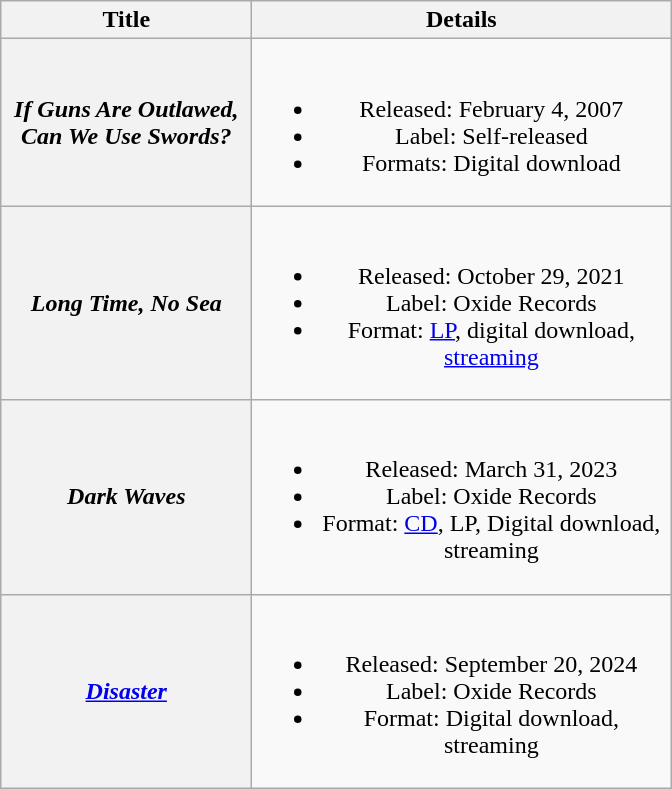<table class="wikitable plainrowheaders" style="text-align:center;" border="1">
<tr>
<th scope="col" style="width:10em;">Title</th>
<th scope="col" style="width:17em;">Details</th>
</tr>
<tr>
<th scope="row"><em>If Guns Are Outlawed, Can We Use Swords?</em></th>
<td><br><ul><li>Released: February 4, 2007</li><li>Label: Self-released</li><li>Formats: Digital download</li></ul></td>
</tr>
<tr>
<th scope="row"><em>Long Time, No Sea</em></th>
<td><br><ul><li>Released: October 29, 2021</li><li>Label: Oxide Records</li><li>Format: <a href='#'>LP</a>, digital download, <a href='#'>streaming</a></li></ul></td>
</tr>
<tr>
<th scope="row"><em>Dark Waves</em></th>
<td><br><ul><li>Released: March 31, 2023</li><li>Label: Oxide Records</li><li>Format: <a href='#'>CD</a>, LP, Digital download, streaming</li></ul></td>
</tr>
<tr>
<th scope="row"><em><a href='#'>Disaster</a></em></th>
<td><br><ul><li>Released: September 20, 2024</li><li>Label: Oxide Records</li><li>Format: Digital download, streaming</li></ul></td>
</tr>
</table>
